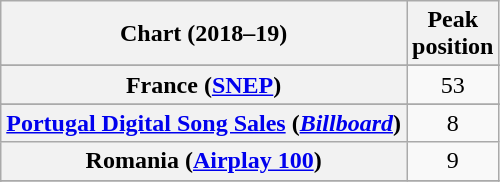<table class="wikitable sortable plainrowheaders" style="text-align:center;">
<tr>
<th scope="col">Chart (2018–19)</th>
<th scope="col">Peak<br>position</th>
</tr>
<tr>
</tr>
<tr>
<th scope="row">France (<a href='#'>SNEP</a>)</th>
<td>53</td>
</tr>
<tr>
</tr>
<tr>
</tr>
<tr>
</tr>
<tr>
<th scope="row"><a href='#'>Portugal Digital Song Sales</a> (<a href='#'><em>Billboard</em></a>)</th>
<td>8</td>
</tr>
<tr>
<th scope="row">Romania (<a href='#'>Airplay 100</a>)</th>
<td>9</td>
</tr>
<tr>
</tr>
<tr>
</tr>
</table>
